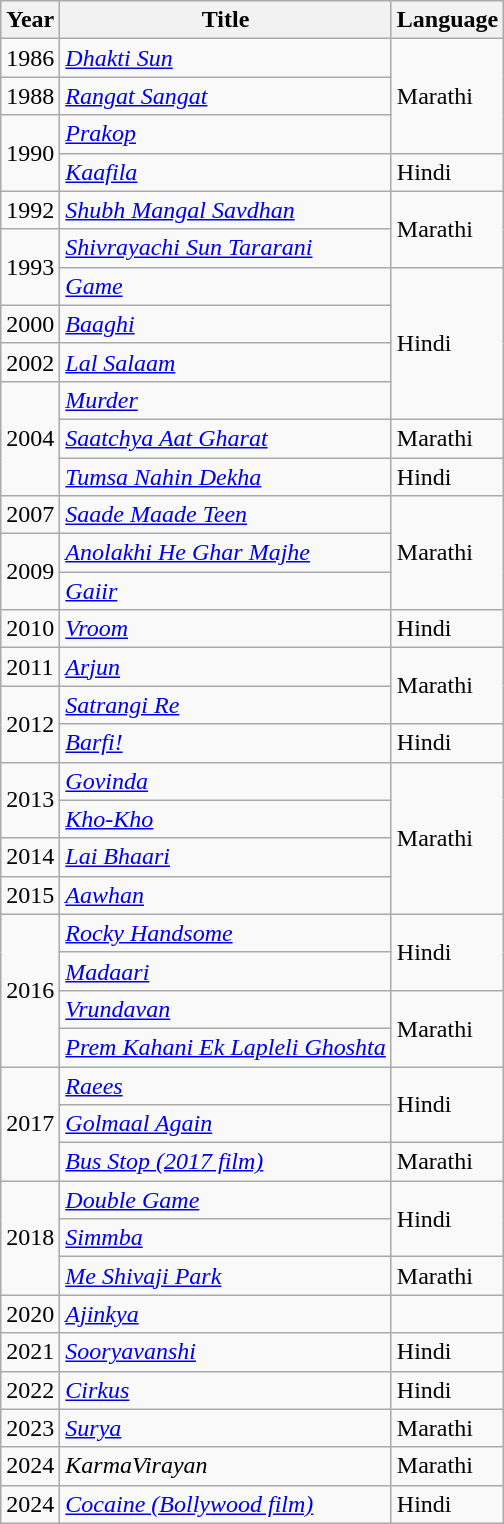<table class="wikitable sortable">
<tr>
<th>Year</th>
<th>Title</th>
<th>Language</th>
</tr>
<tr>
<td>1986</td>
<td><em><a href='#'>Dhakti Sun</a></em></td>
<td Rowspan="3">Marathi</td>
</tr>
<tr>
<td>1988</td>
<td><em><a href='#'>Rangat Sangat</a></em></td>
</tr>
<tr>
<td rowspan="2">1990</td>
<td><em><a href='#'>Prakop</a></em></td>
</tr>
<tr>
<td><em><a href='#'>Kaafila</a></em></td>
<td>Hindi</td>
</tr>
<tr>
<td>1992</td>
<td><em><a href='#'>Shubh Mangal Savdhan</a></em></td>
<td Rowspan="2">Marathi</td>
</tr>
<tr>
<td rowspan="2">1993</td>
<td><em><a href='#'>Shivrayachi Sun Tararani</a></em></td>
</tr>
<tr>
<td><em><a href='#'>Game</a></em></td>
<td Rowspan="4">Hindi</td>
</tr>
<tr>
<td>2000</td>
<td><em><a href='#'>Baaghi</a></em></td>
</tr>
<tr>
<td>2002</td>
<td><em><a href='#'>Lal Salaam</a></em></td>
</tr>
<tr>
<td rowspan="3">2004</td>
<td><em><a href='#'>Murder</a> </em></td>
</tr>
<tr>
<td><em><a href='#'>Saatchya Aat Gharat</a></em></td>
<td>Marathi</td>
</tr>
<tr>
<td><em><a href='#'>Tumsa Nahin Dekha</a></em></td>
<td>Hindi</td>
</tr>
<tr>
<td>2007</td>
<td><em><a href='#'>Saade Maade Teen</a></em></td>
<td rowspan="3">Marathi</td>
</tr>
<tr>
<td rowspan="2">2009</td>
<td><em><a href='#'>Anolakhi He Ghar Majhe</a></em></td>
</tr>
<tr>
<td><em><a href='#'>Gaiir</a></em></td>
</tr>
<tr>
<td>2010</td>
<td><em><a href='#'>Vroom</a></em></td>
<td>Hindi</td>
</tr>
<tr>
<td>2011</td>
<td><em><a href='#'>Arjun</a></em></td>
<td Rowspan="2">Marathi</td>
</tr>
<tr>
<td rowspan="2">2012</td>
<td><em><a href='#'>Satrangi Re</a></em></td>
</tr>
<tr>
<td><em><a href='#'>Barfi!</a></em></td>
<td>Hindi</td>
</tr>
<tr>
<td Rowspan="2">2013</td>
<td><em><a href='#'>Govinda</a></em></td>
<td Rowspan="4">Marathi</td>
</tr>
<tr>
<td><em><a href='#'>Kho-Kho</a></em></td>
</tr>
<tr>
<td>2014</td>
<td><em><a href='#'>Lai Bhaari</a></em></td>
</tr>
<tr>
<td>2015</td>
<td><em><a href='#'>Aawhan</a></em></td>
</tr>
<tr>
<td rowspan="4">2016</td>
<td><em><a href='#'>Rocky Handsome</a></em></td>
<td Rowspan="2">Hindi</td>
</tr>
<tr>
<td><em><a href='#'>Madaari</a></em></td>
</tr>
<tr>
<td><em><a href='#'>Vrundavan</a></em></td>
<td Rowspan="2">Marathi</td>
</tr>
<tr>
<td><em><a href='#'>Prem Kahani Ek Lapleli Ghoshta</a></em></td>
</tr>
<tr>
<td rowspan="3">2017</td>
<td><em><a href='#'>Raees</a></em></td>
<td rowspan="2">Hindi</td>
</tr>
<tr>
<td><em><a href='#'>Golmaal Again</a></em></td>
</tr>
<tr>
<td><em><a href='#'>Bus Stop (2017 film)</a></em></td>
<td>Marathi</td>
</tr>
<tr>
<td rowspan="3">2018</td>
<td><em><a href='#'>Double Game</a></em></td>
<td rowspan="2">Hindi</td>
</tr>
<tr>
<td><em><a href='#'>Simmba</a></em></td>
</tr>
<tr>
<td><em><a href='#'>Me Shivaji Park</a></em></td>
<td>Marathi</td>
</tr>
<tr>
<td>2020</td>
<td><em><a href='#'>Ajinkya</a></em></td>
<td></td>
</tr>
<tr>
<td>2021</td>
<td><em><a href='#'>Sooryavanshi</a></em></td>
<td>Hindi</td>
</tr>
<tr>
<td>2022</td>
<td><em><a href='#'>Cirkus</a></em></td>
<td>Hindi</td>
</tr>
<tr>
<td>2023</td>
<td><a href='#'><em>Surya</em></a></td>
<td>Marathi</td>
</tr>
<tr>
<td>2024</td>
<td><em>KarmaVirayan</em> </td>
<td>Marathi</td>
</tr>
<tr>
<td>2024</td>
<td><em><a href='#'>Cocaine (Bollywood film)</a></em></td>
<td>Hindi</td>
</tr>
</table>
